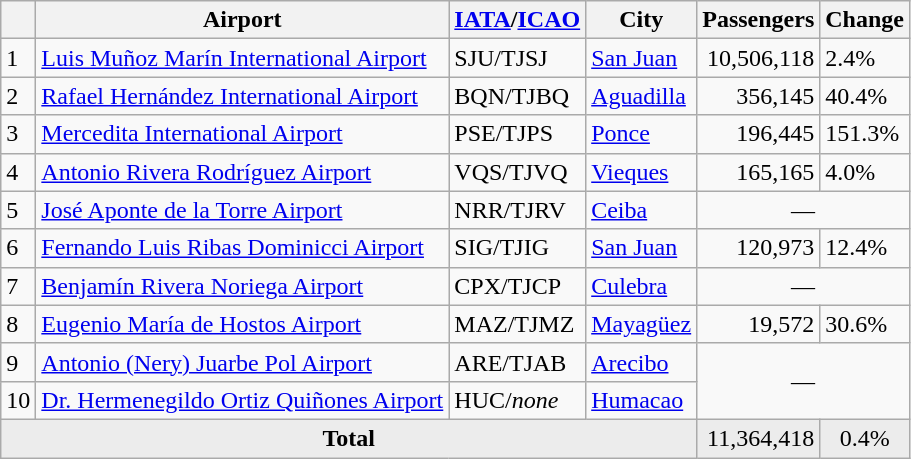<table class="wikitable sortable">
<tr>
<th></th>
<th>Airport</th>
<th><a href='#'>IATA</a>/<a href='#'>ICAO</a></th>
<th>City</th>
<th>Passengers</th>
<th>Change</th>
</tr>
<tr>
<td>1</td>
<td><a href='#'>Luis Muñoz Marín International Airport</a></td>
<td>SJU/TJSJ</td>
<td><a href='#'>San Juan</a></td>
<td align="right">10,506,118</td>
<td> 2.4%</td>
</tr>
<tr>
<td>2</td>
<td><a href='#'>Rafael Hernández International Airport</a></td>
<td>BQN/TJBQ</td>
<td><a href='#'>Aguadilla</a></td>
<td align="right">356,145</td>
<td> 40.4%</td>
</tr>
<tr>
<td>3</td>
<td><a href='#'>Mercedita International Airport</a></td>
<td>PSE/TJPS</td>
<td><a href='#'>Ponce</a></td>
<td align="right">196,445</td>
<td> 151.3%</td>
</tr>
<tr>
<td>4</td>
<td><a href='#'>Antonio Rivera Rodríguez Airport</a></td>
<td>VQS/TJVQ</td>
<td><a href='#'>Vieques</a></td>
<td align="right">165,165</td>
<td> 4.0%</td>
</tr>
<tr>
<td>5</td>
<td><a href='#'>José Aponte de la Torre Airport</a></td>
<td>NRR/TJRV</td>
<td><a href='#'>Ceiba</a></td>
<td colspan="2" align="center">—</td>
</tr>
<tr>
<td>6</td>
<td><a href='#'>Fernando Luis Ribas Dominicci Airport</a></td>
<td>SIG/TJIG</td>
<td><a href='#'>San Juan</a></td>
<td align="right">120,973</td>
<td> 12.4%</td>
</tr>
<tr>
<td>7</td>
<td><a href='#'>Benjamín Rivera Noriega Airport</a></td>
<td>CPX/TJCP</td>
<td><a href='#'>Culebra</a></td>
<td colspan="2" align="center">—</td>
</tr>
<tr>
<td>8</td>
<td><a href='#'>Eugenio María de Hostos Airport</a></td>
<td>MAZ/TJMZ</td>
<td><a href='#'>Mayagüez</a></td>
<td align="right">19,572</td>
<td> 30.6%</td>
</tr>
<tr>
<td>9</td>
<td><a href='#'>Antonio (Nery) Juarbe Pol Airport</a></td>
<td>ARE/TJAB</td>
<td><a href='#'>Arecibo</a></td>
<td rowspan=2 colspan="2" align="center">—</td>
</tr>
<tr>
<td>10</td>
<td><a href='#'>Dr. Hermenegildo Ortiz Quiñones Airport</a></td>
<td>HUC/<em>none</em></td>
<td><a href='#'>Humacao</a></td>
</tr>
<tr style="background-color:#ececec;">
<td colspan=4 align="center"><strong>Total</strong></td>
<td align="right">11,364,418</td>
<td align="center"> 0.4%</td>
</tr>
</table>
